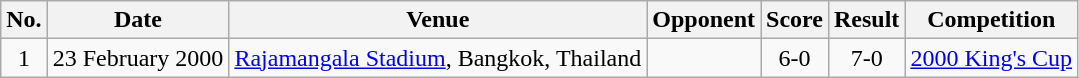<table class="wikitable sortable">
<tr>
<th scope="col">No.</th>
<th scope="col">Date</th>
<th scope="col">Venue</th>
<th scope="col">Opponent</th>
<th scope="col">Score</th>
<th scope="col">Result</th>
<th scope="col">Competition</th>
</tr>
<tr>
<td align="center">1</td>
<td>23 February 2000</td>
<td><a href='#'>Rajamangala Stadium</a>, Bangkok, Thailand</td>
<td></td>
<td align="center">6-0</td>
<td align="center">7-0</td>
<td><a href='#'>2000 King's Cup</a></td>
</tr>
</table>
